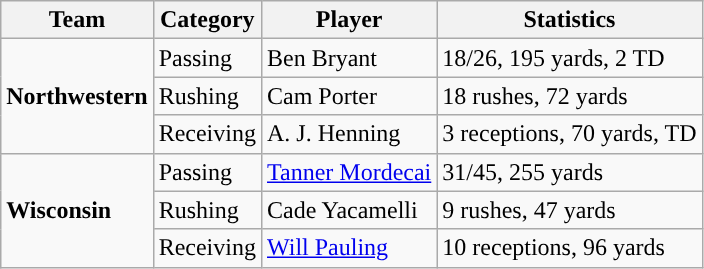<table class="wikitable" style="float: left;">
<tr>
<th>Team</th>
<th>Category</th>
<th>Player</th>
<th>Statistics</th>
</tr>
<tr>
<td rowspan=3><strong>Northwestern</strong></td>
<td>Passing</td>
<td>Ben Bryant</td>
<td>18/26, 195 yards, 2 TD</td>
</tr>
<tr>
<td>Rushing</td>
<td>Cam Porter</td>
<td>18 rushes, 72 yards</td>
</tr>
<tr>
<td>Receiving</td>
<td>A. J. Henning</td>
<td>3 receptions, 70 yards, TD</td>
</tr>
<tr>
<td rowspan=3><strong>Wisconsin</strong></td>
<td>Passing</td>
<td><a href='#'>Tanner Mordecai</a></td>
<td>31/45, 255 yards</td>
</tr>
<tr>
<td>Rushing</td>
<td>Cade Yacamelli</td>
<td>9 rushes, 47 yards</td>
</tr>
<tr>
<td>Receiving</td>
<td><a href='#'>Will Pauling</a></td>
<td>10 receptions, 96 yards</td>
</tr>
</table>
